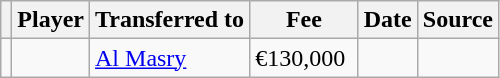<table class="wikitable plainrowheaders sortable">
<tr>
<th></th>
<th scope="col">Player</th>
<th>Transferred to</th>
<th style="width: 65px;">Fee</th>
<th scope="col">Date</th>
<th scope="col">Source</th>
</tr>
<tr>
<td align="center"></td>
<td></td>
<td> <a href='#'>Al Masry</a></td>
<td>€130,000</td>
<td></td>
<td></td>
</tr>
</table>
